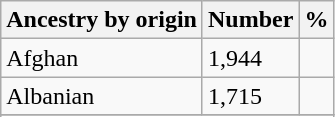<table class="wikitable sortable" font-size:75%">
<tr>
<th>Ancestry by origin</th>
<th>Number</th>
<th>%</th>
</tr>
<tr>
<td>Afghan</td>
<td>1,944</td>
<td></td>
</tr>
<tr>
<td>Albanian</td>
<td>1,715</td>
<td></td>
</tr>
<tr>
</tr>
<tr class="sortbottom">
</tr>
<tr>
</tr>
</table>
